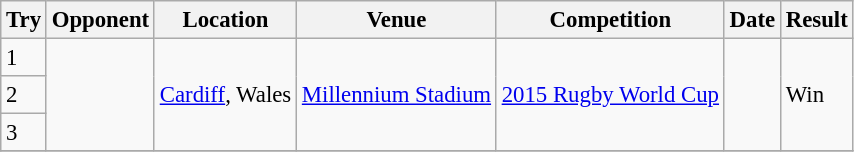<table class="wikitable sortable" style="font-size:95%">
<tr>
<th>Try</th>
<th>Opponent</th>
<th>Location</th>
<th>Venue</th>
<th>Competition</th>
<th>Date</th>
<th>Result</th>
</tr>
<tr>
<td>1</td>
<td rowspan=3></td>
<td rowspan=3><a href='#'>Cardiff</a>, Wales</td>
<td rowspan=3><a href='#'>Millennium Stadium</a></td>
<td rowspan=3><a href='#'>2015 Rugby World Cup</a></td>
<td rowspan=3></td>
<td rowspan=3>Win</td>
</tr>
<tr>
<td>2</td>
</tr>
<tr>
<td>3</td>
</tr>
<tr>
</tr>
</table>
